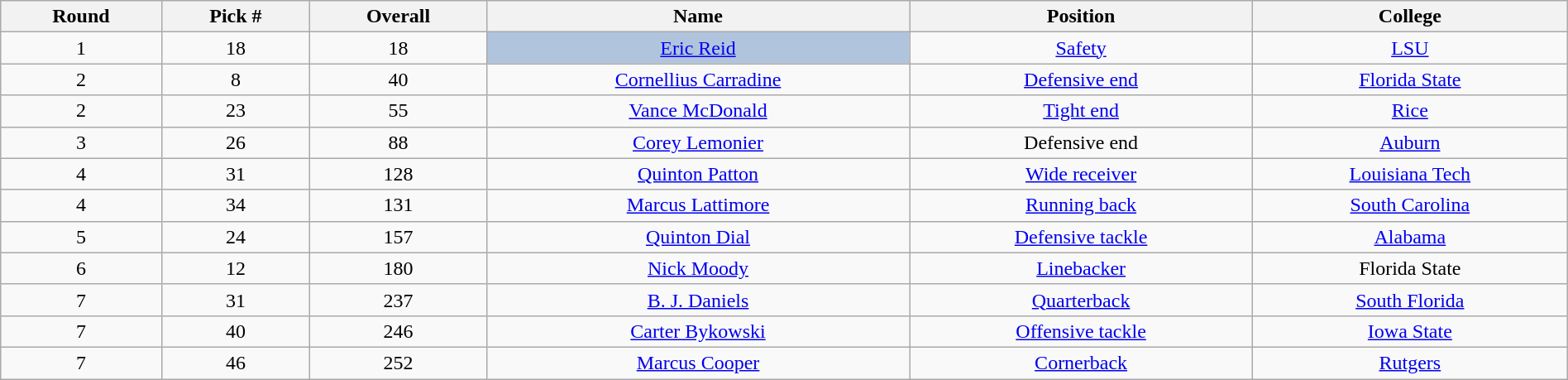<table class="wikitable sortable sortable" style="width: 100%; text-align:center">
<tr>
<th>Round</th>
<th>Pick #</th>
<th>Overall</th>
<th>Name</th>
<th>Position</th>
<th>College</th>
</tr>
<tr>
<td>1</td>
<td>18</td>
<td>18</td>
<td bgcolor=lightsteelblue><a href='#'>Eric Reid</a></td>
<td><a href='#'>Safety</a></td>
<td><a href='#'>LSU</a></td>
</tr>
<tr>
<td>2</td>
<td>8</td>
<td>40</td>
<td><a href='#'>Cornellius Carradine</a></td>
<td><a href='#'>Defensive end</a></td>
<td><a href='#'>Florida State</a></td>
</tr>
<tr>
<td>2</td>
<td>23</td>
<td>55</td>
<td><a href='#'>Vance McDonald</a></td>
<td><a href='#'>Tight end</a></td>
<td><a href='#'>Rice</a></td>
</tr>
<tr>
<td>3</td>
<td>26</td>
<td>88</td>
<td><a href='#'>Corey Lemonier</a></td>
<td>Defensive end</td>
<td><a href='#'>Auburn</a></td>
</tr>
<tr>
<td>4</td>
<td>31</td>
<td>128</td>
<td><a href='#'>Quinton Patton</a></td>
<td><a href='#'>Wide receiver</a></td>
<td><a href='#'>Louisiana Tech</a></td>
</tr>
<tr>
<td>4</td>
<td>34</td>
<td>131</td>
<td><a href='#'>Marcus Lattimore</a></td>
<td><a href='#'>Running back</a></td>
<td><a href='#'>South Carolina</a></td>
</tr>
<tr>
<td>5</td>
<td>24</td>
<td>157</td>
<td><a href='#'>Quinton Dial</a></td>
<td><a href='#'>Defensive tackle</a></td>
<td><a href='#'>Alabama</a></td>
</tr>
<tr>
<td>6</td>
<td>12</td>
<td>180</td>
<td><a href='#'>Nick Moody</a></td>
<td><a href='#'>Linebacker</a></td>
<td>Florida State</td>
</tr>
<tr>
<td>7</td>
<td>31</td>
<td>237</td>
<td><a href='#'>B. J. Daniels</a></td>
<td><a href='#'>Quarterback</a></td>
<td><a href='#'>South Florida</a></td>
</tr>
<tr>
<td>7</td>
<td>40</td>
<td>246</td>
<td><a href='#'>Carter Bykowski</a></td>
<td><a href='#'>Offensive tackle</a></td>
<td><a href='#'>Iowa State</a></td>
</tr>
<tr>
<td>7</td>
<td>46</td>
<td>252</td>
<td><a href='#'>Marcus Cooper</a></td>
<td><a href='#'>Cornerback</a></td>
<td><a href='#'>Rutgers</a></td>
</tr>
</table>
